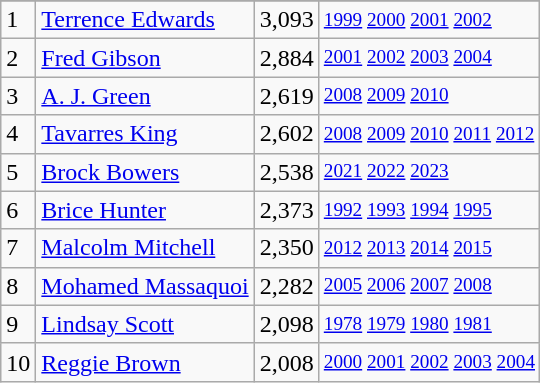<table class="wikitable">
<tr>
</tr>
<tr>
<td>1</td>
<td><a href='#'>Terrence Edwards</a></td>
<td>3,093</td>
<td style="font-size:80%;"><a href='#'>1999</a> <a href='#'>2000</a> <a href='#'>2001</a> <a href='#'>2002</a></td>
</tr>
<tr>
<td>2</td>
<td><a href='#'>Fred Gibson</a></td>
<td>2,884</td>
<td style="font-size:80%;"><a href='#'>2001</a> <a href='#'>2002</a> <a href='#'>2003</a> <a href='#'>2004</a></td>
</tr>
<tr>
<td>3</td>
<td><a href='#'>A. J. Green</a></td>
<td>2,619</td>
<td style="font-size:80%;"><a href='#'>2008</a> <a href='#'>2009</a> <a href='#'>2010</a></td>
</tr>
<tr>
<td>4</td>
<td><a href='#'>Tavarres King</a></td>
<td>2,602</td>
<td style="font-size:80%;"><a href='#'>2008</a> <a href='#'>2009</a> <a href='#'>2010</a> <a href='#'>2011</a> <a href='#'>2012</a></td>
</tr>
<tr>
<td>5</td>
<td><a href='#'>Brock Bowers</a></td>
<td>2,538</td>
<td style="font-size:80%;"><a href='#'>2021</a> <a href='#'>2022</a> <a href='#'>2023</a></td>
</tr>
<tr>
<td>6</td>
<td><a href='#'>Brice Hunter</a></td>
<td>2,373</td>
<td style="font-size:80%;"><a href='#'>1992</a> <a href='#'>1993</a> <a href='#'>1994</a> <a href='#'>1995</a></td>
</tr>
<tr>
<td>7</td>
<td><a href='#'>Malcolm Mitchell</a></td>
<td>2,350</td>
<td style="font-size:80%;"><a href='#'>2012</a> <a href='#'>2013</a> <a href='#'>2014</a> <a href='#'>2015</a></td>
</tr>
<tr>
<td>8</td>
<td><a href='#'>Mohamed Massaquoi</a></td>
<td>2,282</td>
<td style="font-size:80%;"><a href='#'>2005</a> <a href='#'>2006</a> <a href='#'>2007</a> <a href='#'>2008</a></td>
</tr>
<tr>
<td>9</td>
<td><a href='#'>Lindsay Scott</a></td>
<td>2,098</td>
<td style="font-size:80%;"><a href='#'>1978</a> <a href='#'>1979</a> <a href='#'>1980</a> <a href='#'>1981</a></td>
</tr>
<tr>
<td>10</td>
<td><a href='#'>Reggie Brown</a></td>
<td>2,008</td>
<td style="font-size:80%;"><a href='#'>2000</a> <a href='#'>2001</a> <a href='#'>2002</a> <a href='#'>2003</a> <a href='#'>2004</a></td>
</tr>
</table>
